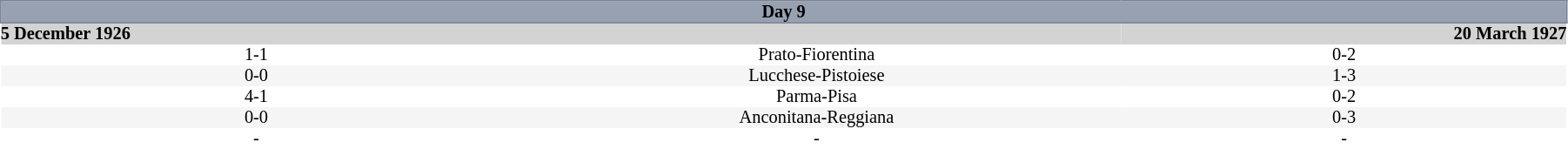<table border=0 cellspacing=0 cellpadding=0 style="font-size: 85%; border-collapse: collapse;" width=95%>
<tr>
<td colspan=5 bgcolor=#98A1B2 style="border:1px solid #7A8392;text-align:center;"><span><strong>Day 9</strong></span></td>
</tr>
<tr bgcolor="D3D3D3">
<th align=left>5 December 1926</th>
<th></th>
<th align=right>20 March 1927</th>
</tr>
<tr align=center bgcolor=#FFFFFF>
<td>1-1</td>
<td>Prato-Fiorentina</td>
<td>0-2</td>
</tr>
<tr align=center bgcolor=#F5F5F5>
<td>0-0</td>
<td>Lucchese-Pistoiese</td>
<td>1-3</td>
</tr>
<tr align=center bgcolor=#FFFFFF>
<td>4-1</td>
<td>Parma-Pisa</td>
<td>0-2</td>
</tr>
<tr align=center bgcolor=#F5F5F5>
<td>0-0</td>
<td>Anconitana-Reggiana</td>
<td>0-3</td>
</tr>
<tr align=center bgcolor=#FFFFFF>
<td>-</td>
<td>-</td>
<td>-</td>
</tr>
</table>
